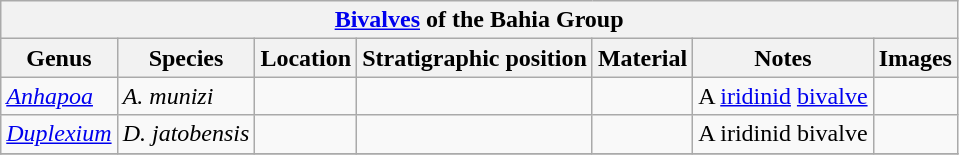<table class="wikitable" align="center">
<tr>
<th colspan="7" align="center"><a href='#'>Bivalves</a> of the Bahia Group</th>
</tr>
<tr>
<th>Genus</th>
<th>Species</th>
<th>Location</th>
<th>Stratigraphic position</th>
<th>Material</th>
<th>Notes</th>
<th>Images</th>
</tr>
<tr>
<td><em><a href='#'>Anhapoa</a></em></td>
<td><em>A. munizi</em></td>
<td></td>
<td></td>
<td></td>
<td>A <a href='#'>iridinid</a> <a href='#'>bivalve</a></td>
<td></td>
</tr>
<tr>
<td><em><a href='#'>Duplexium</a></em></td>
<td><em>D. jatobensis</em></td>
<td></td>
<td></td>
<td></td>
<td>A iridinid bivalve</td>
<td></td>
</tr>
<tr>
</tr>
</table>
